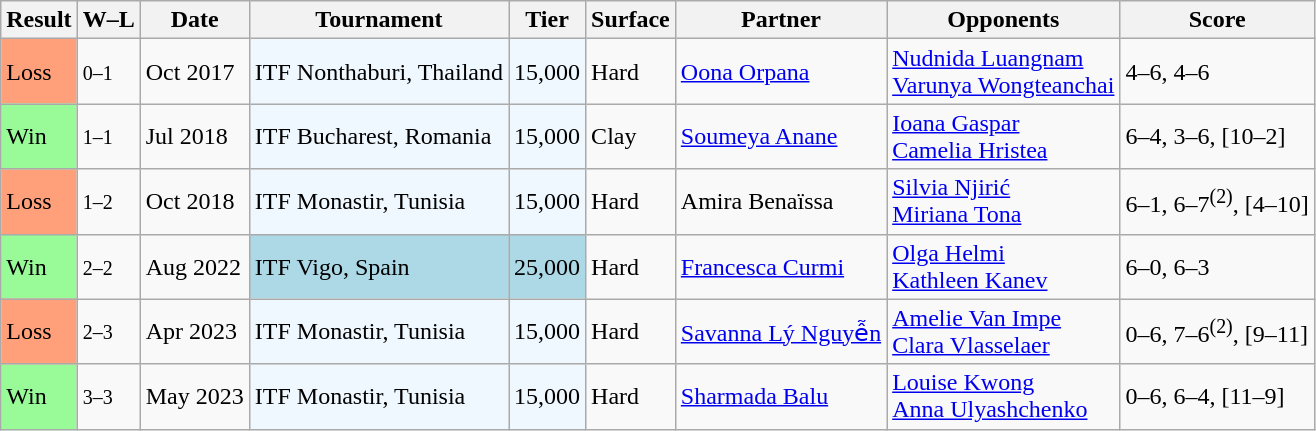<table class="sortable wikitable nowrap">
<tr>
<th>Result</th>
<th class="unsortable">W–L</th>
<th>Date</th>
<th>Tournament</th>
<th>Tier</th>
<th>Surface</th>
<th>Partner</th>
<th>Opponents</th>
<th class="unsortable">Score</th>
</tr>
<tr>
<td style="background:#ffa07a;">Loss</td>
<td><small>0–1</small></td>
<td>Oct 2017</td>
<td style="background:#f0f8ff;">ITF Nonthaburi, Thailand</td>
<td style="background:#f0f8ff;">15,000</td>
<td>Hard</td>
<td> <a href='#'>Oona Orpana</a></td>
<td> <a href='#'>Nudnida Luangnam</a> <br>  <a href='#'>Varunya Wongteanchai</a></td>
<td>4–6, 4–6</td>
</tr>
<tr>
<td bgcolor="98FB98">Win</td>
<td><small>1–1</small></td>
<td>Jul 2018</td>
<td style="background:#f0f8ff;">ITF Bucharest, Romania</td>
<td style="background:#f0f8ff;">15,000</td>
<td>Clay</td>
<td> <a href='#'>Soumeya Anane</a></td>
<td> <a href='#'>Ioana Gaspar</a> <br>  <a href='#'>Camelia Hristea</a></td>
<td>6–4, 3–6, [10–2]</td>
</tr>
<tr>
<td style="background:#ffa07a;">Loss</td>
<td><small>1–2</small></td>
<td>Oct 2018</td>
<td style="background:#f0f8ff;">ITF Monastir, Tunisia</td>
<td style="background:#f0f8ff;">15,000</td>
<td>Hard</td>
<td> Amira Benaïssa</td>
<td> <a href='#'>Silvia Njirić</a> <br>  <a href='#'>Miriana Tona</a></td>
<td>6–1, 6–7<sup>(2)</sup>, [4–10]</td>
</tr>
<tr>
<td bgcolor="98FB98">Win</td>
<td><small>2–2</small></td>
<td>Aug 2022</td>
<td style="background:lightblue;">ITF Vigo, Spain</td>
<td style="background:lightblue;">25,000</td>
<td>Hard</td>
<td> <a href='#'>Francesca Curmi</a></td>
<td> <a href='#'>Olga Helmi</a> <br>  <a href='#'>Kathleen Kanev</a></td>
<td>6–0, 6–3</td>
</tr>
<tr>
<td style="background:#ffa07a;">Loss</td>
<td><small>2–3</small></td>
<td>Apr 2023</td>
<td style="background:#f0f8ff;">ITF Monastir, Tunisia</td>
<td style="background:#f0f8ff;">15,000</td>
<td>Hard</td>
<td> <a href='#'>Savanna Lý Nguyễn</a></td>
<td> <a href='#'>Amelie Van Impe</a> <br>  <a href='#'>Clara Vlasselaer</a></td>
<td>0–6, 7–6<sup>(2)</sup>, [9–11]</td>
</tr>
<tr>
<td bgcolor="98FB98">Win</td>
<td><small>3–3</small></td>
<td>May 2023</td>
<td style="background:#f0f8ff;">ITF Monastir, Tunisia</td>
<td style="background:#f0f8ff;">15,000</td>
<td>Hard</td>
<td> <a href='#'>Sharmada Balu</a></td>
<td> <a href='#'>Louise Kwong</a> <br>  <a href='#'>Anna Ulyashchenko</a></td>
<td>0–6, 6–4, [11–9]</td>
</tr>
</table>
